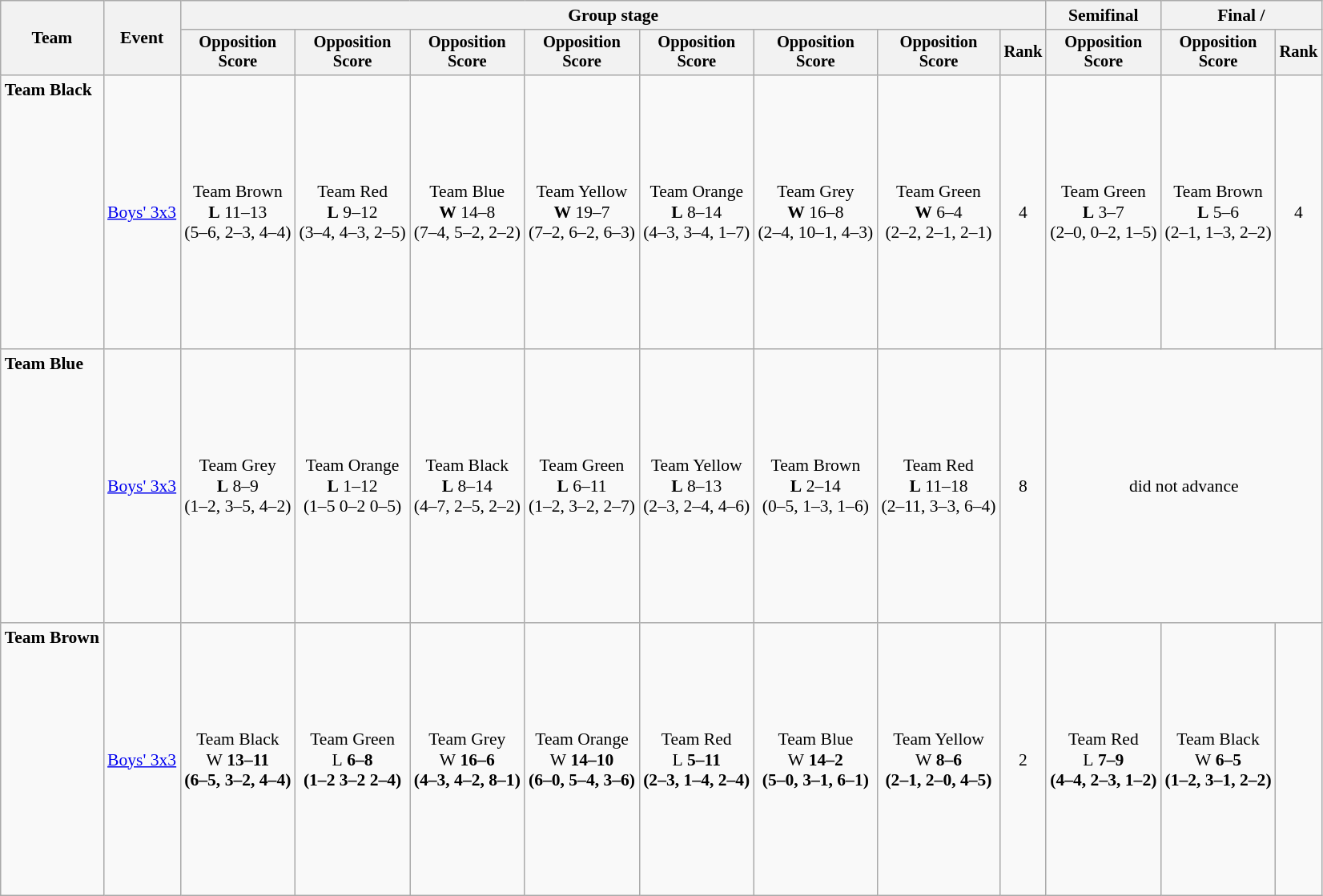<table class="wikitable" style="font-size:90%">
<tr>
<th rowspan=2>Team</th>
<th rowspan=2>Event</th>
<th colspan=8>Group stage</th>
<th>Semifinal</th>
<th colspan=2>Final / </th>
</tr>
<tr style="font-size:95%">
<th>Opposition<br>Score</th>
<th>Opposition<br>Score</th>
<th>Opposition<br>Score</th>
<th>Opposition<br>Score</th>
<th>Opposition<br>Score</th>
<th>Opposition<br>Score</th>
<th>Opposition<br>Score</th>
<th>Rank</th>
<th>Opposition<br>Score</th>
<th>Opposition<br>Score</th>
<th>Rank</th>
</tr>
<tr align=center>
<td align=left> <strong>Team Black</strong><br><br><br><br><br><br><br><br><br><br><br><br><br></td>
<td align=left><a href='#'>Boys' 3x3</a></td>
<td> Team Brown<br><strong>L</strong> 11–13<br>(5–6, 2–3, 4–4)</td>
<td> Team Red<br><strong>L</strong> 9–12<br>(3–4, 4–3, 2–5)</td>
<td> Team Blue<br><strong>W</strong> 14–8<br>(7–4, 5–2, 2–2)</td>
<td> Team Yellow<br><strong>W</strong> 19–7<br>(7–2, 6–2, 6–3)</td>
<td> Team Orange<br><strong>L</strong> 8–14<br>(4–3, 3–4, 1–7)</td>
<td> Team Grey<br><strong>W</strong> 16–8<br>(2–4, 10–1, 4–3)</td>
<td> Team Green<br><strong>W</strong> 6–4<br>(2–2, 2–1, 2–1)</td>
<td>4</td>
<td> Team Green<br><strong>L</strong> 3–7<br>(2–0, 0–2, 1–5)</td>
<td> Team Brown<br><strong>L</strong> 5–6<br>(2–1, 1–3, 2–2)</td>
<td>4</td>
</tr>
<tr align=center>
<td align=left> <strong>Team Blue</strong><br><br><br><br><br><br><br><br><br><br><br><br><br></td>
<td align=left><a href='#'>Boys' 3x3</a></td>
<td> Team Grey<br><strong>L</strong> 8–9<br>(1–2, 3–5, 4–2)</td>
<td> Team Orange<br><strong>L</strong> 1–12<br>(1–5 0–2 0–5)</td>
<td> Team Black<br><strong>L</strong> 8–14<br>(4–7, 2–5, 2–2)</td>
<td> Team Green<br><strong>L</strong> 6–11<br>(1–2, 3–2, 2–7)</td>
<td> Team Yellow<br><strong>L</strong> 8–13<br>(2–3, 2–4, 4–6)</td>
<td> Team Brown<br><strong>L</strong> 2–14<br>(0–5, 1–3, 1–6)</td>
<td> Team Red<br><strong>L</strong> 11–18<br>(2–11, 3–3, 6–4)</td>
<td>8</td>
<td colspan=3>did not advance</td>
</tr>
<tr align=center>
<td align=left> <strong>Team Brown</strong><br><br><br><br><br><br><br><br><br><strong><br><br><br><br></td>
<td align=left><a href='#'>Boys' 3x3</a></td>
<td> Team Black<br></strong>W<strong> 13–11<br>(6–5, 3–2, 4–4)</td>
<td> Team Green<br></strong>L<strong> 6–8<br>(1–2 3–2 2–4)</td>
<td> Team Grey<br></strong>W<strong> 16–6<br>(4–3, 4–2, 8–1)</td>
<td> Team Orange<br></strong>W<strong> 14–10<br>(6–0, 5–4, 3–6)</td>
<td> Team Red<br></strong>L<strong> 5–11<br>(2–3, 1–4, 2–4)</td>
<td> Team Blue<br></strong>W<strong> 14–2<br>(5–0, 3–1, 6–1)</td>
<td> Team Yellow<br></strong>W<strong> 8–6<br>(2–1, 2–0, 4–5)</td>
<td>2</td>
<td> Team Red<br></strong>L<strong> 7–9<br>(4–4, 2–3, 1–2)</td>
<td> Team Black<br></strong>W<strong> 6–5<br>(1–2, 3–1, 2–2)</td>
<td></strong><strong></td>
</tr>
</table>
